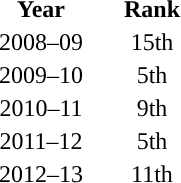<table style="border:'1' 'solid' 'black'; width:150px;">
<tr style="text-align:center;">
<th style="width:64px; ">Year</th>
<th style="width:64px; ">Rank</th>
</tr>
<tr style="text-align:center;">
<td style="width:64px;">2008–09</td>
<td style="width:64px;">15th</td>
</tr>
<tr style="text-align:center;">
<td style="width:64px;">2009–10</td>
<td style="width:64px;">5th</td>
</tr>
<tr style="text-align:center;">
<td style="width:64px;">2010–11</td>
<td style="width:64px;">9th</td>
</tr>
<tr style="text-align:center;">
<td style="width:64px;">2011–12</td>
<td style="width:64px;">5th</td>
</tr>
<tr style="text-align:center;">
<td style="width:64px;">2012–13</td>
<td style="width:64px;">11th</td>
</tr>
</table>
